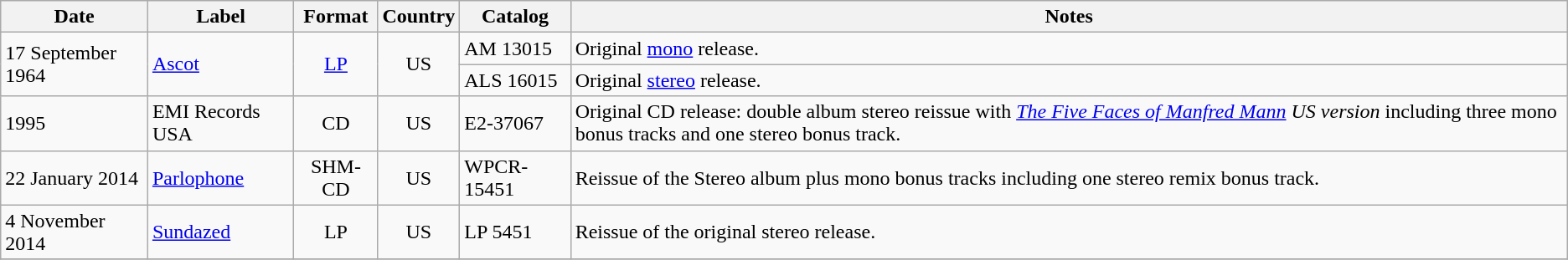<table class="wikitable" border="1">
<tr>
<th>Date</th>
<th>Label</th>
<th>Format</th>
<th>Country</th>
<th>Catalog</th>
<th>Notes</th>
</tr>
<tr>
<td rowspan="2">17 September 1964</td>
<td rowspan="2"><a href='#'>Ascot</a></td>
<td rowspan="2" align="center"><a href='#'>LP</a></td>
<td rowspan="2" align="center">US</td>
<td>AM 13015</td>
<td>Original <a href='#'>mono</a> release.</td>
</tr>
<tr>
<td>ALS 16015</td>
<td>Original <a href='#'>stereo</a> release.</td>
</tr>
<tr>
<td>1995</td>
<td>EMI Records USA</td>
<td align="center">CD</td>
<td align="center">US</td>
<td>E2-37067</td>
<td>Original CD release: double album stereo reissue with <em><a href='#'>The Five Faces of Manfred Mann</a> US version</em> including three mono bonus tracks and one stereo bonus track.</td>
</tr>
<tr>
<td>22 January 2014</td>
<td><a href='#'>Parlophone</a></td>
<td align="center">SHM-CD</td>
<td align="center">US</td>
<td>WPCR-15451</td>
<td>Reissue of the Stereo album plus mono bonus tracks including one stereo remix bonus track.</td>
</tr>
<tr>
<td>4 November 2014</td>
<td><a href='#'>Sundazed</a></td>
<td align="center">LP</td>
<td align="center">US</td>
<td>LP 5451</td>
<td>Reissue of the original stereo release.</td>
</tr>
<tr>
</tr>
</table>
